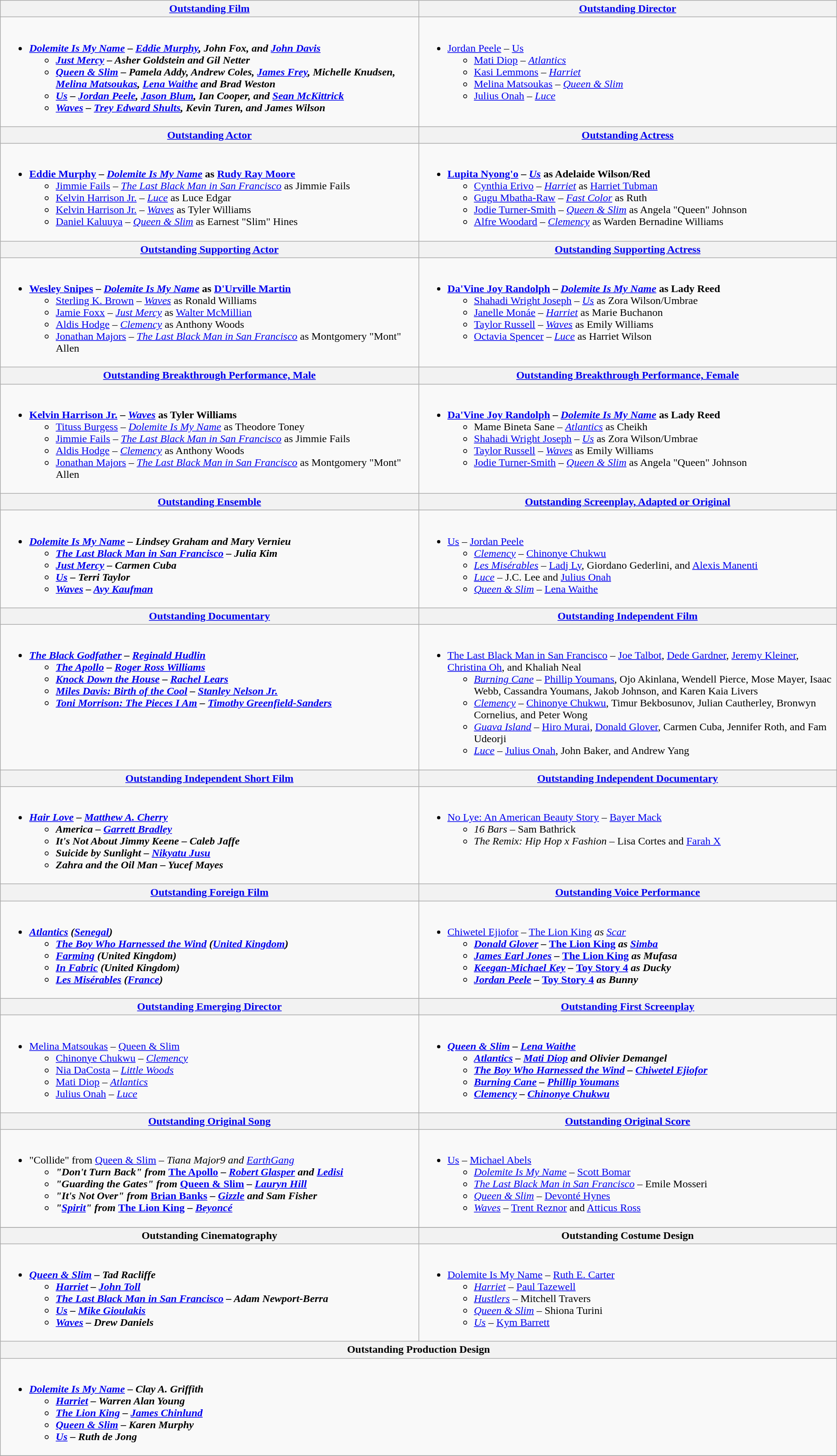<table class=wikitable width="100%">
<tr>
<th width="50%"><a href='#'>Outstanding Film</a></th>
<th width="50%"><a href='#'>Outstanding Director</a></th>
</tr>
<tr>
<td valign="top"><br><ul><li><strong><em><a href='#'>Dolemite Is My Name</a><em> – <a href='#'>Eddie Murphy</a>, John Fox, and <a href='#'>John Davis</a><strong><ul><li></em><a href='#'>Just Mercy</a><em> – Asher Goldstein and Gil Netter</li><li></em><a href='#'>Queen & Slim</a><em> – Pamela Addy, Andrew Coles, <a href='#'>James Frey</a>, Michelle Knudsen, <a href='#'>Melina Matsoukas</a>, <a href='#'>Lena Waithe</a> and Brad Weston</li><li></em><a href='#'>Us</a><em> – <a href='#'>Jordan Peele</a>, <a href='#'>Jason Blum</a>, Ian Cooper, and <a href='#'>Sean McKittrick</a></li><li></em><a href='#'>Waves</a><em> – <a href='#'>Trey Edward Shults</a>, Kevin Turen, and James Wilson</li></ul></li></ul></td>
<td valign="top"><br><ul><li></strong><a href='#'>Jordan Peele</a> – </em><a href='#'>Us</a></em></strong><ul><li><a href='#'>Mati Diop</a> – <em><a href='#'>Atlantics</a></em></li><li><a href='#'>Kasi Lemmons</a> – <em><a href='#'>Harriet</a></em></li><li><a href='#'>Melina Matsoukas</a> – <em><a href='#'>Queen & Slim</a></em></li><li><a href='#'>Julius Onah</a> – <em><a href='#'>Luce</a></em></li></ul></li></ul></td>
</tr>
<tr>
<th width="50%"><a href='#'>Outstanding Actor</a></th>
<th width="50%"><a href='#'>Outstanding Actress</a></th>
</tr>
<tr>
<td valign="top"><br><ul><li><strong><a href='#'>Eddie Murphy</a> – <em><a href='#'>Dolemite Is My Name</a></em> as <a href='#'>Rudy Ray Moore</a></strong><ul><li><a href='#'>Jimmie Fails</a> – <em><a href='#'>The Last Black Man in San Francisco</a></em> as Jimmie Fails</li><li><a href='#'>Kelvin Harrison Jr.</a> – <em><a href='#'>Luce</a></em> as Luce Edgar</li><li><a href='#'>Kelvin Harrison Jr.</a> – <em><a href='#'>Waves</a></em> as Tyler Williams</li><li><a href='#'>Daniel Kaluuya</a> – <em><a href='#'>Queen & Slim</a></em> as Earnest "Slim" Hines</li></ul></li></ul></td>
<td valign="top"><br><ul><li><strong><a href='#'>Lupita Nyong'o</a> – <em><a href='#'>Us</a></em> as Adelaide Wilson/Red</strong><ul><li><a href='#'>Cynthia Erivo</a> – <em><a href='#'>Harriet</a></em> as <a href='#'>Harriet Tubman</a></li><li><a href='#'>Gugu Mbatha-Raw</a> – <em><a href='#'>Fast Color</a></em> as Ruth</li><li><a href='#'>Jodie Turner-Smith</a> – <em><a href='#'>Queen & Slim</a></em> as Angela "Queen" Johnson</li><li><a href='#'>Alfre Woodard</a> – <em><a href='#'>Clemency</a></em> as Warden Bernadine Williams</li></ul></li></ul></td>
</tr>
<tr>
<th width="50%"><a href='#'>Outstanding Supporting Actor</a></th>
<th width="50%"><a href='#'>Outstanding Supporting Actress</a></th>
</tr>
<tr>
<td valign="top"><br><ul><li><strong><a href='#'>Wesley Snipes</a> – <em><a href='#'>Dolemite Is My Name</a></em> as <a href='#'>D'Urville Martin</a></strong><ul><li><a href='#'>Sterling K. Brown</a> – <em><a href='#'>Waves</a></em> as Ronald Williams</li><li><a href='#'>Jamie Foxx</a> – <em><a href='#'>Just Mercy</a></em> as <a href='#'>Walter McMillian</a></li><li><a href='#'>Aldis Hodge</a> – <em><a href='#'>Clemency</a></em> as Anthony Woods</li><li><a href='#'>Jonathan Majors</a> – <em><a href='#'>The Last Black Man in San Francisco</a></em> as Montgomery "Mont" Allen</li></ul></li></ul></td>
<td valign="top"><br><ul><li><strong><a href='#'>Da'Vine Joy Randolph</a> – <em><a href='#'>Dolemite Is My Name</a></em> as Lady Reed</strong><ul><li><a href='#'>Shahadi Wright Joseph</a> – <em><a href='#'>Us</a></em> as Zora Wilson/Umbrae</li><li><a href='#'>Janelle Monáe</a> – <em><a href='#'>Harriet</a></em> as Marie Buchanon</li><li><a href='#'>Taylor Russell</a> – <em><a href='#'>Waves</a></em> as Emily Williams</li><li><a href='#'>Octavia Spencer</a> – <em><a href='#'>Luce</a></em> as Harriet Wilson</li></ul></li></ul></td>
</tr>
<tr>
<th width="50%"><a href='#'>Outstanding Breakthrough Performance, Male</a></th>
<th width="50%"><a href='#'>Outstanding Breakthrough Performance, Female</a></th>
</tr>
<tr>
<td valign="top"><br><ul><li><strong><a href='#'>Kelvin Harrison Jr.</a> – <em><a href='#'>Waves</a></em> as Tyler Williams</strong><ul><li><a href='#'>Tituss Burgess</a> – <em><a href='#'>Dolemite Is My Name</a></em> as Theodore Toney</li><li><a href='#'>Jimmie Fails</a> – <em><a href='#'>The Last Black Man in San Francisco</a></em> as Jimmie Fails</li><li><a href='#'>Aldis Hodge</a> – <em><a href='#'>Clemency</a></em> as Anthony Woods</li><li><a href='#'>Jonathan Majors</a> – <em><a href='#'>The Last Black Man in San Francisco</a></em> as Montgomery "Mont" Allen</li></ul></li></ul></td>
<td valign="top"><br><ul><li><strong><a href='#'>Da'Vine Joy Randolph</a> – <em><a href='#'>Dolemite Is My Name</a></em> as Lady Reed</strong><ul><li>Mame Bineta Sane – <em><a href='#'>Atlantics</a></em> as Cheikh</li><li><a href='#'>Shahadi Wright Joseph</a> – <em><a href='#'>Us</a></em> as Zora Wilson/Umbrae</li><li><a href='#'>Taylor Russell</a> – <em><a href='#'>Waves</a></em> as Emily Williams</li><li><a href='#'>Jodie Turner-Smith</a> – <em><a href='#'>Queen & Slim</a></em> as Angela "Queen" Johnson</li></ul></li></ul></td>
</tr>
<tr>
<th width="50%"><a href='#'>Outstanding Ensemble</a></th>
<th width="50%"><a href='#'>Outstanding Screenplay, Adapted or Original</a></th>
</tr>
<tr>
<td valign="top"><br><ul><li><strong><em><a href='#'>Dolemite Is My Name</a><em> – Lindsey Graham and Mary Vernieu<strong><ul><li></em><a href='#'>The Last Black Man in San Francisco</a><em> – Julia Kim</li><li></em><a href='#'>Just Mercy</a><em> – Carmen Cuba</li><li></em><a href='#'>Us</a><em> – Terri Taylor</li><li></em><a href='#'>Waves</a><em> – <a href='#'>Avy Kaufman</a></li></ul></li></ul></td>
<td valign="top"><br><ul><li></em></strong><a href='#'>Us</a></em> – <a href='#'>Jordan Peele</a></strong><ul><li><em><a href='#'>Clemency</a></em> – <a href='#'>Chinonye Chukwu</a></li><li><em><a href='#'>Les Misérables</a></em> – <a href='#'>Ladj Ly</a>, Giordano Gederlini, and <a href='#'>Alexis Manenti</a></li><li><em><a href='#'>Luce</a></em> – J.C. Lee and <a href='#'>Julius Onah</a></li><li><em><a href='#'>Queen & Slim</a></em> – <a href='#'>Lena Waithe</a></li></ul></li></ul></td>
</tr>
<tr>
<th width="50%"><a href='#'>Outstanding Documentary</a></th>
<th width="50%"><a href='#'>Outstanding Independent Film</a></th>
</tr>
<tr>
<td valign="top"><br><ul><li><strong><em><a href='#'>The Black Godfather</a><em> – <a href='#'>Reginald Hudlin</a><strong><ul><li></em><a href='#'>The Apollo</a><em> – <a href='#'>Roger Ross Williams</a></li><li></em><a href='#'>Knock Down the House</a><em> – <a href='#'>Rachel Lears</a></li><li></em><a href='#'>Miles Davis: Birth of the Cool</a><em> – <a href='#'>Stanley Nelson Jr.</a></li><li></em><a href='#'>Toni Morrison: The Pieces I Am</a><em> – <a href='#'>Timothy Greenfield-Sanders</a></li></ul></li></ul></td>
<td valign="top"><br><ul><li></em></strong><a href='#'>The Last Black Man in San Francisco</a></em> – <a href='#'>Joe Talbot</a>, <a href='#'>Dede Gardner</a>, <a href='#'>Jeremy Kleiner</a>, <a href='#'>Christina Oh</a>, and Khaliah Neal</strong><ul><li><em><a href='#'>Burning Cane</a></em> – <a href='#'>Phillip Youmans</a>, Ojo Akinlana, Wendell Pierce, Mose Mayer, Isaac Webb, Cassandra Youmans, Jakob Johnson, and Karen Kaia Livers</li><li><em><a href='#'>Clemency</a></em> – <a href='#'>Chinonye Chukwu</a>, Timur Bekbosunov, Julian Cautherley, Bronwyn Cornelius, and Peter Wong</li><li><em><a href='#'>Guava Island</a></em> – <a href='#'>Hiro Murai</a>, <a href='#'>Donald Glover</a>, Carmen Cuba, Jennifer Roth, and Fam Udeorji</li><li><em><a href='#'>Luce</a></em> – <a href='#'>Julius Onah</a>, John Baker, and Andrew Yang</li></ul></li></ul></td>
</tr>
<tr>
<th width="50%"><a href='#'>Outstanding Independent Short Film</a></th>
<th width="50%"><a href='#'>Outstanding Independent Documentary</a></th>
</tr>
<tr>
<td valign="top"><br><ul><li><strong><em><a href='#'>Hair Love</a><em> – <a href='#'>Matthew A. Cherry</a><strong><ul><li></em>America<em> – <a href='#'>Garrett Bradley</a></li><li></em>It's Not About Jimmy Keene<em> – Caleb Jaffe</li><li></em>Suicide by Sunlight<em> – <a href='#'>Nikyatu Jusu</a></li><li></em>Zahra and the Oil Man<em> – Yucef Mayes</li></ul></li></ul></td>
<td valign="top"><br><ul><li></em></strong><a href='#'>No Lye: An American Beauty Story</a></em> – <a href='#'>Bayer Mack</a></strong><ul><li><em>16 Bars</em> – Sam Bathrick</li><li><em>The Remix: Hip Hop x Fashion</em> – Lisa Cortes and <a href='#'>Farah X</a></li></ul></li></ul></td>
</tr>
<tr>
<th width="50%"><a href='#'>Outstanding Foreign Film</a></th>
<th width="50%"><a href='#'>Outstanding Voice Performance</a></th>
</tr>
<tr>
<td valign="top"><br><ul><li><strong><em><a href='#'>Atlantics</a><em> (<a href='#'>Senegal</a>)<strong><ul><li></em><a href='#'>The Boy Who Harnessed the Wind</a><em> (<a href='#'>United Kingdom</a>)</li><li></em><a href='#'>Farming</a><em> (United Kingdom)</li><li></em><a href='#'>In Fabric</a><em> (United Kingdom)</li><li></em><a href='#'>Les Misérables</a><em> (<a href='#'>France</a>)</li></ul></li></ul></td>
<td valign="top"><br><ul><li></strong><a href='#'>Chiwetel Ejiofor</a> – </em><a href='#'>The Lion King</a><em> as <a href='#'>Scar</a><strong><ul><li><a href='#'>Donald Glover</a> – </em><a href='#'>The Lion King</a><em> as <a href='#'>Simba</a></li><li><a href='#'>James Earl Jones</a> – </em><a href='#'>The Lion King</a><em> as Mufasa</li><li><a href='#'>Keegan-Michael Key</a> – </em><a href='#'>Toy Story 4</a><em> as Ducky</li><li><a href='#'>Jordan Peele</a> – </em><a href='#'>Toy Story 4</a><em> as Bunny</li></ul></li></ul></td>
</tr>
<tr>
<th width="50%"><a href='#'>Outstanding Emerging Director</a></th>
<th width="50%"><a href='#'>Outstanding First Screenplay</a></th>
</tr>
<tr>
<td valign="top"><br><ul><li></strong><a href='#'>Melina Matsoukas</a> – </em><a href='#'>Queen & Slim</a></em></strong><ul><li><a href='#'>Chinonye Chukwu</a> – <em><a href='#'>Clemency</a></em></li><li><a href='#'>Nia DaCosta</a> – <em><a href='#'>Little Woods</a></em></li><li><a href='#'>Mati Diop</a> – <em><a href='#'>Atlantics</a></em></li><li><a href='#'>Julius Onah</a> – <em><a href='#'>Luce</a></em></li></ul></li></ul></td>
<td valign="top"><br><ul><li><strong><em><a href='#'>Queen & Slim</a><em> – <a href='#'>Lena Waithe</a><strong><ul><li></em><a href='#'>Atlantics</a><em> – <a href='#'>Mati Diop</a> and Olivier Demangel</li><li></em><a href='#'>The Boy Who Harnessed the Wind</a><em> – <a href='#'>Chiwetel Ejiofor</a></li><li></em><a href='#'>Burning Cane</a><em> – <a href='#'>Phillip Youmans</a></li><li></em><a href='#'>Clemency</a><em> – <a href='#'>Chinonye Chukwu</a></li></ul></li></ul></td>
</tr>
<tr>
<th width="50%"><a href='#'>Outstanding Original Song</a></th>
<th width="50%"><a href='#'>Outstanding Original Score</a></th>
</tr>
<tr>
<td valign="top"><br><ul><li></strong>"Collide" from </em><a href='#'>Queen & Slim</a><em> – Tiana Major9 and <a href='#'>EarthGang</a><strong><ul><li>"Don't Turn Back" from </em><a href='#'>The Apollo</a><em> – <a href='#'>Robert Glasper</a> and <a href='#'>Ledisi</a></li><li>"Guarding the Gates" from </em><a href='#'>Queen & Slim</a><em> – <a href='#'>Lauryn Hill</a></li><li>"It's Not Over" from </em><a href='#'>Brian Banks</a><em> – <a href='#'>Gizzle</a> and Sam Fisher</li><li>"<a href='#'>Spirit</a>" from </em><a href='#'>The Lion King</a><em> – <a href='#'>Beyoncé</a></li></ul></li></ul></td>
<td valign="top"><br><ul><li></em></strong><a href='#'>Us</a></em> – <a href='#'>Michael Abels</a></strong><ul><li><em><a href='#'>Dolemite Is My Name</a></em> – <a href='#'>Scott Bomar</a></li><li><em><a href='#'>The Last Black Man in San Francisco</a></em> – Emile Mosseri</li><li><em><a href='#'>Queen & Slim</a></em> – <a href='#'>Devonté Hynes</a></li><li><em><a href='#'>Waves</a></em> – <a href='#'>Trent Reznor</a> and <a href='#'>Atticus Ross</a></li></ul></li></ul></td>
</tr>
<tr>
</tr>
<tr>
<th width="50%">Outstanding Cinematography</th>
<th width="50%">Outstanding Costume Design</th>
</tr>
<tr>
<td valign="top"><br><ul><li><strong><em><a href='#'>Queen & Slim</a><em> – Tad Racliffe<strong><ul><li></em><a href='#'>Harriet</a><em> – <a href='#'>John Toll</a></li><li></em><a href='#'>The Last Black Man in San Francisco</a><em> – Adam Newport-Berra</li><li></em><a href='#'>Us</a><em> – <a href='#'>Mike Gioulakis</a></li><li></em><a href='#'>Waves</a><em> – Drew Daniels</li></ul></li></ul></td>
<td valign="top"><br><ul><li></em></strong><a href='#'>Dolemite Is My Name</a></em> – <a href='#'>Ruth E. Carter</a></strong><ul><li><em><a href='#'>Harriet</a></em> – <a href='#'>Paul Tazewell</a></li><li><em><a href='#'>Hustlers</a></em> – Mitchell Travers</li><li><em><a href='#'>Queen & Slim</a></em> – Shiona Turini</li><li><em><a href='#'>Us</a></em> – <a href='#'>Kym Barrett</a></li></ul></li></ul></td>
</tr>
<tr>
<th colspan="2">Outstanding Production Design</th>
</tr>
<tr>
<td colspan="2" valign="top"><br><ul><li><strong><em><a href='#'>Dolemite Is My Name</a><em> – Clay A. Griffith<strong><ul><li></em><a href='#'>Harriet</a><em> – Warren Alan Young</li><li></em><a href='#'>The Lion King</a><em> – <a href='#'>James Chinlund</a></li><li></em><a href='#'>Queen & Slim</a><em> – Karen Murphy</li><li></em><a href='#'>Us</a><em> – Ruth de Jong</li></ul></li></ul></td>
</tr>
<tr>
</tr>
</table>
